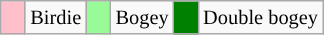<table class="wikitable" span=50 style="font-size:85%;">
<tr>
<td style="background: Pink;" width=10></td>
<td>Birdie</td>
<td style="background: PaleGreen;" width=10></td>
<td>Bogey</td>
<td style="background: Green;" width=10></td>
<td>Double bogey<br></td>
</tr>
</table>
